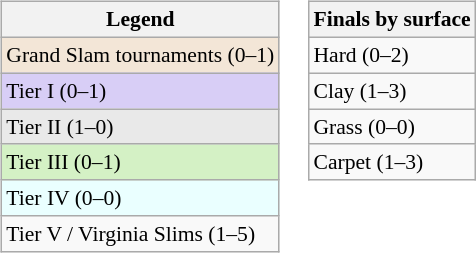<table>
<tr valign=top>
<td><br><table class="wikitable" style=font-size:90%>
<tr>
<th>Legend</th>
</tr>
<tr style="background:#f3e6d7;">
<td>Grand Slam tournaments (0–1)</td>
</tr>
<tr style="background:#d8cef6;">
<td>Tier I (0–1)</td>
</tr>
<tr style="background:#e9e9e9;">
<td>Tier II (1–0)</td>
</tr>
<tr style="background:#d4f1c5;">
<td>Tier III (0–1)</td>
</tr>
<tr style="background:#eaffff;">
<td>Tier IV (0–0)</td>
</tr>
<tr>
<td>Tier V / Virginia Slims (1–5)</td>
</tr>
</table>
</td>
<td><br><table class="wikitable" style=font-size:90%>
<tr>
<th>Finals by surface</th>
</tr>
<tr>
<td>Hard (0–2)</td>
</tr>
<tr>
<td>Clay (1–3)</td>
</tr>
<tr>
<td>Grass (0–0)</td>
</tr>
<tr>
<td>Carpet (1–3)</td>
</tr>
</table>
</td>
</tr>
</table>
